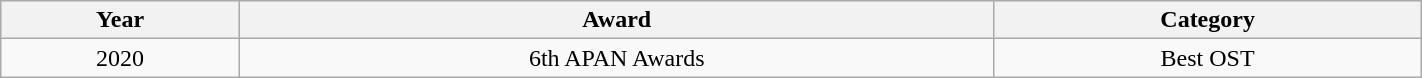<table width="75%" class="wikitable sortable" style="text-align:center">
<tr>
<th>Year</th>
<th>Award</th>
<th>Category</th>
</tr>
<tr>
<td>2020</td>
<td>6th APAN Awards</td>
<td>Best OST</td>
</tr>
</table>
